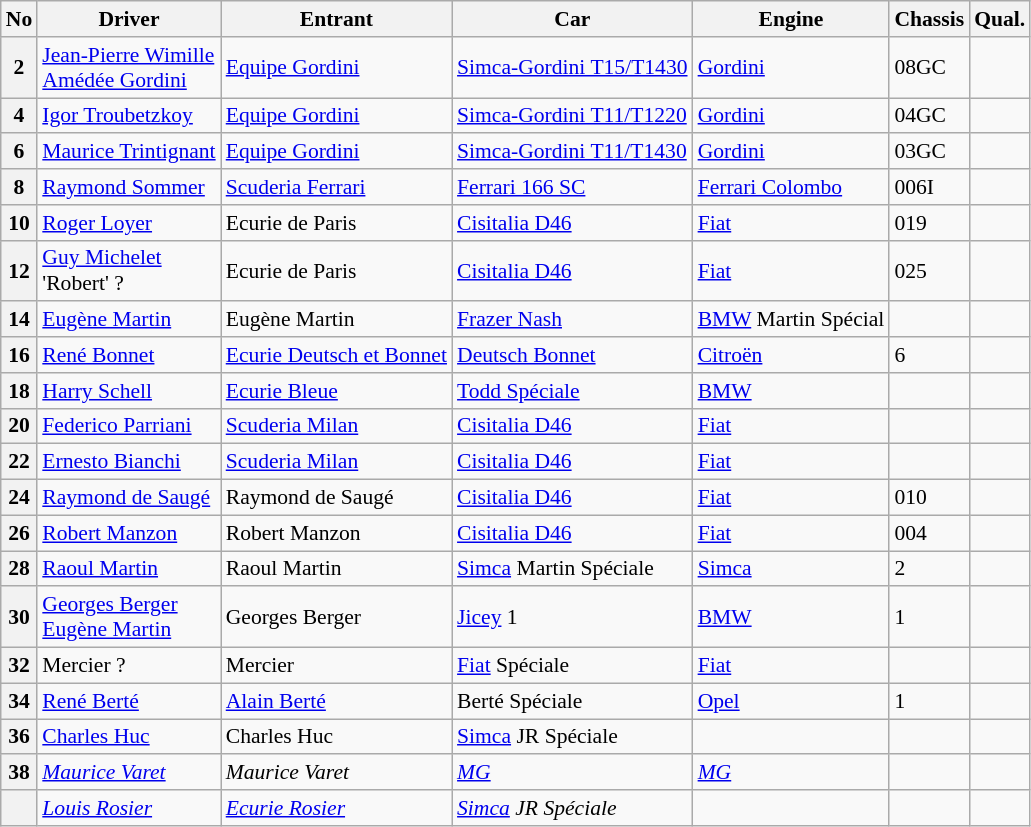<table class="wikitable" style="font-size:90%">
<tr>
<th>No</th>
<th>Driver</th>
<th>Entrant</th>
<th>Car</th>
<th>Engine</th>
<th>Chassis</th>
<th>Qual.</th>
</tr>
<tr>
<th>2</th>
<td> <a href='#'>Jean-Pierre Wimille</a><br>  <a href='#'>Amédée Gordini</a></td>
<td><a href='#'>Equipe Gordini</a></td>
<td><a href='#'>Simca-Gordini T15/T1430</a></td>
<td><a href='#'>Gordini</a></td>
<td>08GC</td>
<td></td>
</tr>
<tr>
<th>4</th>
<td> <a href='#'>Igor Troubetzkoy</a></td>
<td><a href='#'>Equipe Gordini</a></td>
<td><a href='#'>Simca-Gordini T11/T1220</a></td>
<td><a href='#'>Gordini</a></td>
<td>04GC</td>
<td></td>
</tr>
<tr>
<th>6</th>
<td> <a href='#'>Maurice Trintignant</a></td>
<td><a href='#'>Equipe Gordini</a></td>
<td><a href='#'>Simca-Gordini T11/T1430</a></td>
<td><a href='#'>Gordini</a></td>
<td>03GC</td>
<td></td>
</tr>
<tr>
<th>8</th>
<td> <a href='#'>Raymond Sommer</a></td>
<td><a href='#'>Scuderia Ferrari</a></td>
<td><a href='#'>Ferrari 166 SC</a></td>
<td><a href='#'>Ferrari Colombo</a></td>
<td>006I</td>
<td></td>
</tr>
<tr>
<th>10</th>
<td> <a href='#'>Roger Loyer</a></td>
<td>Ecurie de Paris</td>
<td><a href='#'>Cisitalia D46</a></td>
<td><a href='#'>Fiat</a></td>
<td>019</td>
<td></td>
</tr>
<tr>
<th>12</th>
<td> <a href='#'>Guy Michelet</a><br>  'Robert' ?</td>
<td>Ecurie de Paris</td>
<td><a href='#'>Cisitalia D46</a></td>
<td><a href='#'>Fiat</a></td>
<td>025</td>
<td></td>
</tr>
<tr>
<th>14</th>
<td> <a href='#'>Eugène Martin</a></td>
<td>Eugène Martin</td>
<td><a href='#'>Frazer Nash</a></td>
<td><a href='#'>BMW</a> Martin Spécial</td>
<td></td>
<td></td>
</tr>
<tr>
<th>16</th>
<td> <a href='#'>René Bonnet</a></td>
<td><a href='#'>Ecurie Deutsch et Bonnet</a></td>
<td><a href='#'>Deutsch Bonnet</a></td>
<td><a href='#'>Citroën</a></td>
<td>6</td>
<td></td>
</tr>
<tr>
<th>18</th>
<td> <a href='#'>Harry Schell</a></td>
<td><a href='#'>Ecurie Bleue</a></td>
<td><a href='#'>Todd Spéciale</a></td>
<td><a href='#'>BMW</a></td>
<td></td>
<td></td>
</tr>
<tr>
<th>20</th>
<td> <a href='#'>Federico Parriani</a></td>
<td><a href='#'>Scuderia Milan</a></td>
<td><a href='#'>Cisitalia D46</a></td>
<td><a href='#'>Fiat</a></td>
<td></td>
<td></td>
</tr>
<tr>
<th>22</th>
<td> <a href='#'>Ernesto Bianchi</a></td>
<td><a href='#'>Scuderia Milan</a></td>
<td><a href='#'>Cisitalia D46</a></td>
<td><a href='#'>Fiat</a></td>
<td></td>
<td></td>
</tr>
<tr>
<th>24</th>
<td> <a href='#'>Raymond de Saugé</a></td>
<td>Raymond de Saugé</td>
<td><a href='#'>Cisitalia D46</a></td>
<td><a href='#'>Fiat</a></td>
<td>010</td>
<td></td>
</tr>
<tr>
<th>26</th>
<td> <a href='#'>Robert Manzon</a></td>
<td>Robert Manzon</td>
<td><a href='#'>Cisitalia D46</a></td>
<td><a href='#'>Fiat</a></td>
<td>004</td>
<td></td>
</tr>
<tr>
<th>28</th>
<td> <a href='#'>Raoul Martin</a></td>
<td>Raoul Martin</td>
<td><a href='#'>Simca</a> Martin Spéciale</td>
<td><a href='#'>Simca</a></td>
<td>2</td>
<td></td>
</tr>
<tr>
<th>30</th>
<td> <a href='#'>Georges Berger</a><br>  <a href='#'>Eugène Martin</a></td>
<td>Georges Berger</td>
<td><a href='#'>Jicey</a> 1</td>
<td><a href='#'>BMW</a></td>
<td>1</td>
<td></td>
</tr>
<tr>
<th>32</th>
<td> Mercier ?</td>
<td>Mercier</td>
<td><a href='#'>Fiat</a> Spéciale</td>
<td><a href='#'>Fiat</a></td>
<td></td>
<td></td>
</tr>
<tr>
<th>34</th>
<td> <a href='#'>René Berté</a></td>
<td><a href='#'>Alain Berté</a></td>
<td>Berté Spéciale</td>
<td><a href='#'>Opel</a></td>
<td>1</td>
<td></td>
</tr>
<tr>
<th>36</th>
<td> <a href='#'>Charles Huc</a></td>
<td>Charles Huc</td>
<td><a href='#'>Simca</a> JR Spéciale</td>
<td></td>
<td></td>
<td></td>
</tr>
<tr>
<th>38</th>
<td> <em><a href='#'>Maurice Varet</a></em></td>
<td><em>Maurice Varet</em></td>
<td><em><a href='#'>MG</a></em></td>
<td><em><a href='#'>MG</a></em></td>
<td></td>
<td></td>
</tr>
<tr>
<th></th>
<td> <em><a href='#'>Louis Rosier</a></em></td>
<td><em><a href='#'>Ecurie Rosier</a></em></td>
<td><em><a href='#'>Simca</a> JR Spéciale</em></td>
<td></td>
<td></td>
<td></td>
</tr>
</table>
